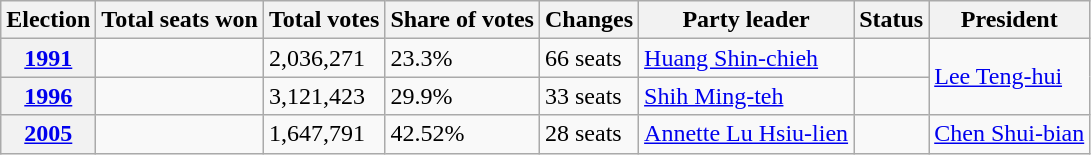<table class="wikitable">
<tr>
<th>Election</th>
<th>Total seats won</th>
<th>Total votes</th>
<th>Share of votes</th>
<th>Changes</th>
<th>Party leader</th>
<th>Status</th>
<th>President</th>
</tr>
<tr>
<th><a href='#'>1991</a></th>
<td></td>
<td>2,036,271</td>
<td>23.3%</td>
<td>66 seats</td>
<td><a href='#'>Huang Shin-chieh</a></td>
<td></td>
<td rowspan=2><a href='#'>Lee Teng-hui</a></td>
</tr>
<tr>
<th><a href='#'>1996</a></th>
<td></td>
<td>3,121,423</td>
<td>29.9%</td>
<td>33 seats</td>
<td><a href='#'>Shih Ming-teh</a></td>
<td></td>
</tr>
<tr>
<th><a href='#'>2005</a></th>
<td></td>
<td>1,647,791</td>
<td>42.52%</td>
<td>28 seats</td>
<td><a href='#'>Annette Lu Hsiu-lien</a></td>
<td></td>
<td><a href='#'>Chen Shui-bian</a></td>
</tr>
</table>
